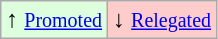<table class="wikitable" align="center">
<tr>
<td style="background:#ddffdd">↑ <small><a href='#'>Promoted</a></small></td>
<td style="background:#ffcccc">↓ <small><a href='#'>Relegated</a></small></td>
</tr>
</table>
